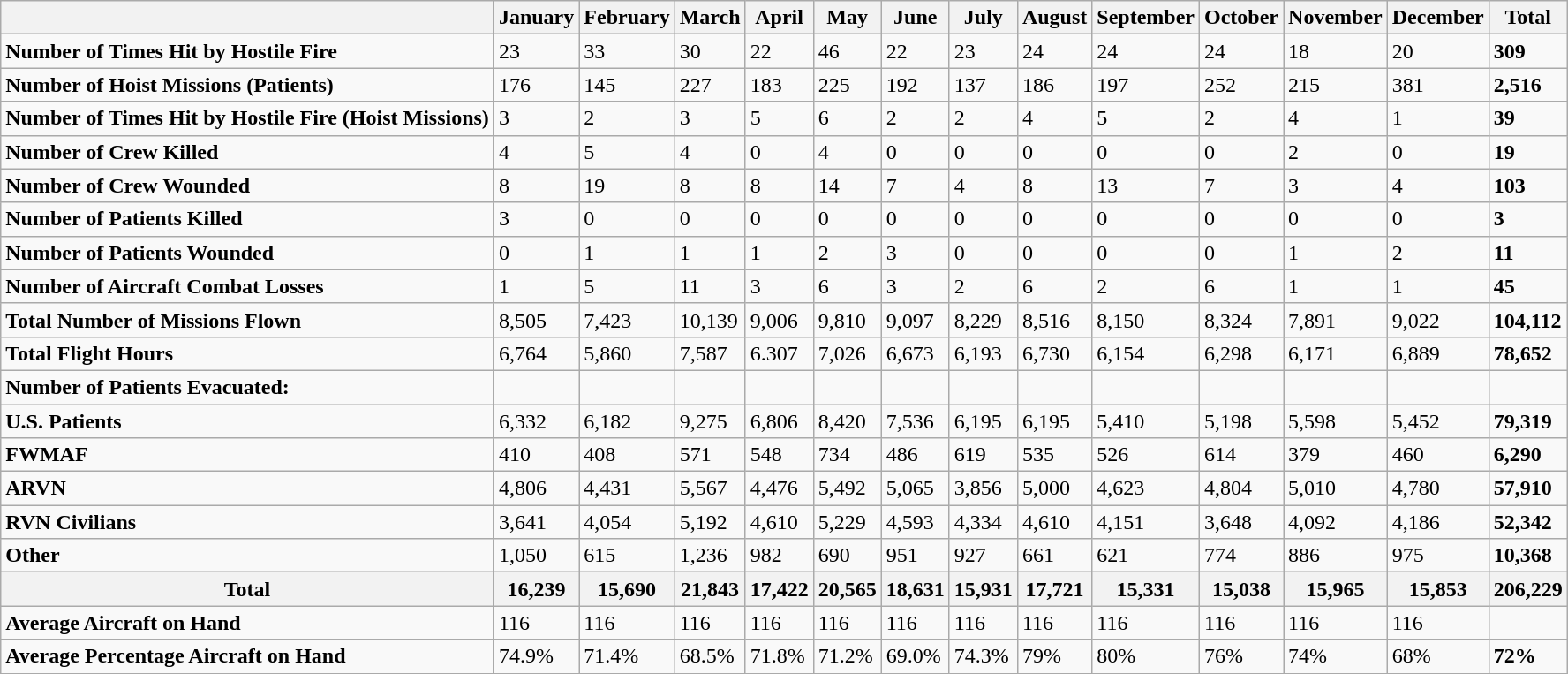<table class="wikitable">
<tr>
<th></th>
<th>January</th>
<th>February</th>
<th>March</th>
<th>April</th>
<th>May</th>
<th>June</th>
<th>July</th>
<th>August</th>
<th>September</th>
<th>October</th>
<th>November</th>
<th>December</th>
<th>Total</th>
</tr>
<tr>
<td><strong>Number of Times Hit by Hostile Fire</strong></td>
<td>23</td>
<td>33</td>
<td>30</td>
<td>22</td>
<td>46</td>
<td>22</td>
<td>23</td>
<td>24</td>
<td>24</td>
<td>24</td>
<td>18</td>
<td>20</td>
<td><strong>309</strong></td>
</tr>
<tr>
<td><strong>Number of Hoist Missions (Patients)</strong></td>
<td>176</td>
<td>145</td>
<td>227</td>
<td>183</td>
<td>225</td>
<td>192</td>
<td>137</td>
<td>186</td>
<td>197</td>
<td>252</td>
<td>215</td>
<td>381</td>
<td><strong>2,516</strong></td>
</tr>
<tr>
<td><strong>Number of Times Hit by Hostile Fire (Hoist Missions)</strong></td>
<td>3</td>
<td>2</td>
<td>3</td>
<td>5</td>
<td>6</td>
<td>2</td>
<td>2</td>
<td>4</td>
<td>5</td>
<td>2</td>
<td>4</td>
<td>1</td>
<td><strong>39</strong></td>
</tr>
<tr>
<td><strong>Number of Crew Killed</strong></td>
<td>4</td>
<td>5</td>
<td>4</td>
<td>0</td>
<td>4</td>
<td>0</td>
<td>0</td>
<td>0</td>
<td>0</td>
<td>0</td>
<td>2</td>
<td>0</td>
<td><strong>19</strong></td>
</tr>
<tr>
<td><strong>Number of Crew Wounded</strong></td>
<td>8</td>
<td>19</td>
<td>8</td>
<td>8</td>
<td>14</td>
<td>7</td>
<td>4</td>
<td>8</td>
<td>13</td>
<td>7</td>
<td>3</td>
<td>4</td>
<td><strong>103</strong></td>
</tr>
<tr>
<td><strong>Number of Patients Killed</strong></td>
<td>3</td>
<td>0</td>
<td>0</td>
<td>0</td>
<td>0</td>
<td>0</td>
<td>0</td>
<td>0</td>
<td>0</td>
<td>0</td>
<td>0</td>
<td>0</td>
<td><strong>3</strong></td>
</tr>
<tr>
<td><strong>Number of Patients Wounded</strong></td>
<td>0</td>
<td>1</td>
<td>1</td>
<td>1</td>
<td>2</td>
<td>3</td>
<td>0</td>
<td>0</td>
<td>0</td>
<td>0</td>
<td>1</td>
<td>2</td>
<td><strong>11</strong></td>
</tr>
<tr>
<td><strong>Number of Aircraft Combat Losses</strong></td>
<td>1</td>
<td>5</td>
<td>11</td>
<td>3</td>
<td>6</td>
<td>3</td>
<td>2</td>
<td>6</td>
<td>2</td>
<td>6</td>
<td>1</td>
<td>1</td>
<td><strong>45</strong></td>
</tr>
<tr>
<td><strong>Total Number of Missions Flown</strong></td>
<td>8,505</td>
<td>7,423</td>
<td>10,139</td>
<td>9,006</td>
<td>9,810</td>
<td>9,097</td>
<td>8,229</td>
<td>8,516</td>
<td>8,150</td>
<td>8,324</td>
<td>7,891</td>
<td>9,022</td>
<td><strong>104,112</strong></td>
</tr>
<tr>
<td><strong>Total Flight Hours</strong></td>
<td>6,764</td>
<td>5,860</td>
<td>7,587</td>
<td>6.307</td>
<td>7,026</td>
<td>6,673</td>
<td>6,193</td>
<td>6,730</td>
<td>6,154</td>
<td>6,298</td>
<td>6,171</td>
<td>6,889</td>
<td><strong>78,652</strong></td>
</tr>
<tr>
<td><strong>Number of Patients Evacuated:</strong></td>
<td></td>
<td></td>
<td></td>
<td></td>
<td></td>
<td></td>
<td></td>
<td></td>
<td></td>
<td></td>
<td></td>
<td></td>
<td></td>
</tr>
<tr>
<td><strong>U.S. Patients</strong></td>
<td>6,332</td>
<td>6,182</td>
<td>9,275</td>
<td>6,806</td>
<td>8,420</td>
<td>7,536</td>
<td>6,195</td>
<td>6,195</td>
<td>5,410</td>
<td>5,198</td>
<td>5,598</td>
<td>5,452</td>
<td><strong>79,319</strong></td>
</tr>
<tr>
<td><strong>FWMAF</strong></td>
<td>410</td>
<td>408</td>
<td>571</td>
<td>548</td>
<td>734</td>
<td>486</td>
<td>619</td>
<td>535</td>
<td>526</td>
<td>614</td>
<td>379</td>
<td>460</td>
<td><strong>6,290</strong></td>
</tr>
<tr>
<td><strong>ARVN</strong></td>
<td>4,806</td>
<td>4,431</td>
<td>5,567</td>
<td>4,476</td>
<td>5,492</td>
<td>5,065</td>
<td>3,856</td>
<td>5,000</td>
<td>4,623</td>
<td>4,804</td>
<td>5,010</td>
<td>4,780</td>
<td><strong>57,910</strong></td>
</tr>
<tr>
<td><strong>RVN Civilians</strong></td>
<td>3,641</td>
<td>4,054</td>
<td>5,192</td>
<td>4,610</td>
<td>5,229</td>
<td>4,593</td>
<td>4,334</td>
<td>4,610</td>
<td>4,151</td>
<td>3,648</td>
<td>4,092</td>
<td>4,186</td>
<td><strong>52,342</strong></td>
</tr>
<tr>
<td><strong>Other</strong></td>
<td>1,050</td>
<td>615</td>
<td>1,236</td>
<td>982</td>
<td>690</td>
<td>951</td>
<td>927</td>
<td>661</td>
<td>621</td>
<td>774</td>
<td>886</td>
<td>975</td>
<td><strong>10,368</strong></td>
</tr>
<tr>
<th>Total</th>
<th>16,239</th>
<th>15,690</th>
<th>21,843</th>
<th>17,422</th>
<th>20,565</th>
<th>18,631</th>
<th>15,931</th>
<th>17,721</th>
<th>15,331</th>
<th>15,038</th>
<th>15,965</th>
<th>15,853</th>
<th>206,229</th>
</tr>
<tr>
<td><strong>Average Aircraft on Hand</strong></td>
<td>116</td>
<td>116</td>
<td>116</td>
<td>116</td>
<td>116</td>
<td>116</td>
<td>116</td>
<td>116</td>
<td>116</td>
<td>116</td>
<td>116</td>
<td>116</td>
<td></td>
</tr>
<tr>
<td><strong>Average Percentage Aircraft on Hand</strong></td>
<td>74.9%</td>
<td>71.4%</td>
<td>68.5%</td>
<td>71.8%</td>
<td>71.2%</td>
<td>69.0%</td>
<td>74.3%</td>
<td>79%</td>
<td>80%</td>
<td>76%</td>
<td>74%</td>
<td>68%</td>
<td><strong>72%</strong></td>
</tr>
<tr>
</tr>
</table>
